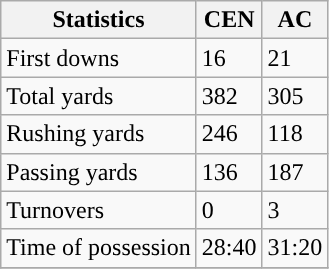<table class="wikitable">
<tr>
<th>Statistics</th>
<th>CEN</th>
<th>AC</th>
</tr>
<tr>
<td>First downs</td>
<td>16</td>
<td>21</td>
</tr>
<tr>
<td>Total yards</td>
<td>382</td>
<td>305</td>
</tr>
<tr>
<td>Rushing yards</td>
<td>246</td>
<td>118</td>
</tr>
<tr>
<td>Passing yards</td>
<td>136</td>
<td>187</td>
</tr>
<tr>
<td>Turnovers</td>
<td>0</td>
<td>3</td>
</tr>
<tr>
<td>Time of possession</td>
<td>28:40</td>
<td>31:20</td>
</tr>
<tr>
</tr>
</table>
